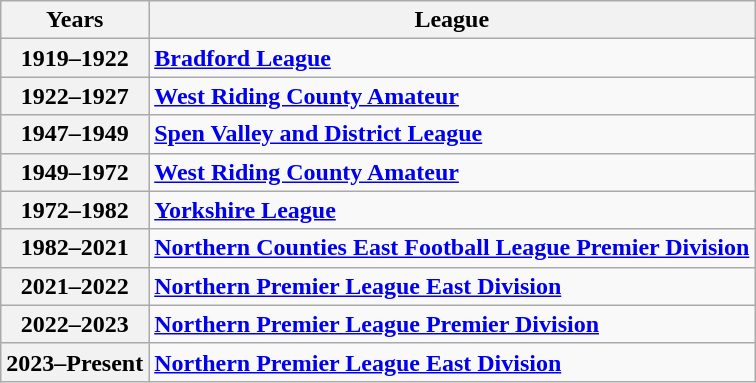<table class="wikitable">
<tr>
<th>Years</th>
<th>League</th>
</tr>
<tr>
<th>1919–1922</th>
<td><strong><a href='#'>Bradford League</a></strong></td>
</tr>
<tr>
<th>1922–1927</th>
<td><strong><a href='#'>West Riding County Amateur</a></strong></td>
</tr>
<tr>
<th>1947–1949</th>
<td><strong><a href='#'>Spen Valley and District League</a></strong></td>
</tr>
<tr>
<th>1949–1972</th>
<td><strong><a href='#'>West Riding County Amateur</a></strong></td>
</tr>
<tr>
<th>1972–1982</th>
<td><strong><a href='#'>Yorkshire League</a></strong></td>
</tr>
<tr>
<th>1982–2021</th>
<td><strong><a href='#'>Northern Counties East Football League Premier Division</a></strong></td>
</tr>
<tr>
<th>2021–2022</th>
<td><strong><a href='#'>Northern Premier League East Division</a></strong></td>
</tr>
<tr>
<th>2022–2023</th>
<td><strong><a href='#'>Northern Premier League Premier Division</a></strong></td>
</tr>
<tr>
<th>2023–Present</th>
<td><strong><a href='#'>Northern Premier League East Division</a></strong></td>
</tr>
</table>
